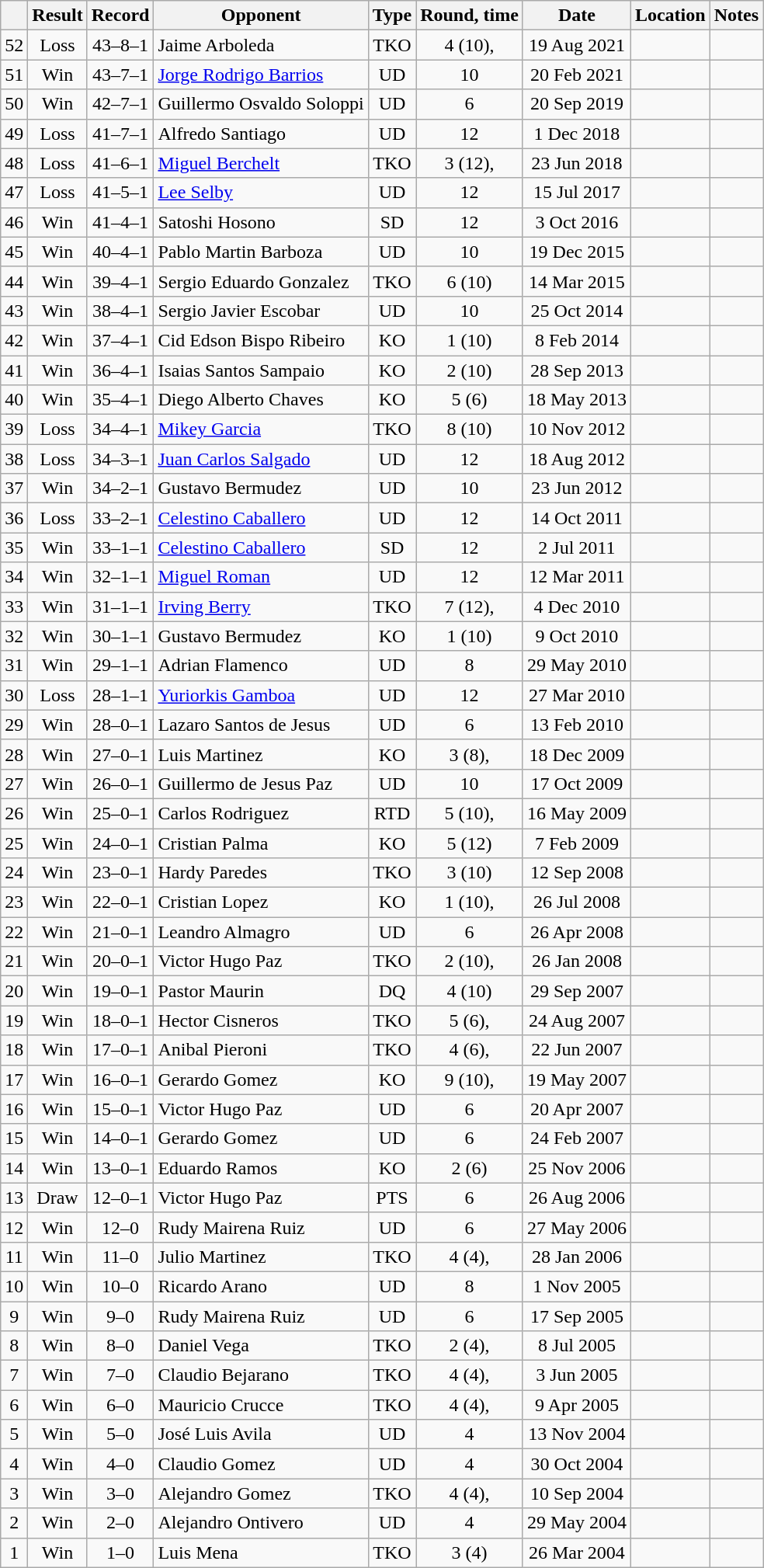<table class=wikitable style=text-align:center>
<tr>
<th></th>
<th>Result</th>
<th>Record</th>
<th>Opponent</th>
<th>Type</th>
<th>Round, time</th>
<th>Date</th>
<th>Location</th>
<th>Notes</th>
</tr>
<tr>
<td>52</td>
<td>Loss</td>
<td>43–8–1</td>
<td align=left>Jaime Arboleda</td>
<td>TKO</td>
<td>4 (10), </td>
<td>19 Aug 2021</td>
<td align=left></td>
<td align=left></td>
</tr>
<tr>
<td>51</td>
<td>Win</td>
<td>43–7–1</td>
<td align=left><a href='#'>Jorge Rodrigo Barrios</a></td>
<td>UD</td>
<td>10</td>
<td>20 Feb 2021</td>
<td align=left></td>
<td align=left></td>
</tr>
<tr>
<td>50</td>
<td>Win</td>
<td>42–7–1</td>
<td align=left>Guillermo Osvaldo Soloppi</td>
<td>UD</td>
<td>6</td>
<td>20 Sep 2019</td>
<td align=left></td>
<td align=left></td>
</tr>
<tr>
<td>49</td>
<td>Loss</td>
<td>41–7–1</td>
<td align=left>Alfredo Santiago</td>
<td>UD</td>
<td>12</td>
<td>1 Dec 2018</td>
<td align=left></td>
<td align=left></td>
</tr>
<tr>
<td>48</td>
<td>Loss</td>
<td>41–6–1</td>
<td align=left><a href='#'>Miguel Berchelt</a></td>
<td>TKO</td>
<td>3 (12), </td>
<td>23 Jun 2018</td>
<td align=left></td>
<td align=left></td>
</tr>
<tr>
<td>47</td>
<td>Loss</td>
<td>41–5–1</td>
<td align=left><a href='#'>Lee Selby</a></td>
<td>UD</td>
<td>12</td>
<td>15 Jul 2017</td>
<td align=left></td>
<td align=left></td>
</tr>
<tr>
<td>46</td>
<td>Win</td>
<td>41–4–1</td>
<td align=left>Satoshi Hosono</td>
<td>SD</td>
<td>12</td>
<td>3 Oct 2016</td>
<td align=left></td>
<td align=left></td>
</tr>
<tr>
<td>45</td>
<td>Win</td>
<td>40–4–1</td>
<td align=left>Pablo Martin Barboza</td>
<td>UD</td>
<td>10</td>
<td>19 Dec 2015</td>
<td align=left></td>
<td align=left></td>
</tr>
<tr>
<td>44</td>
<td>Win</td>
<td>39–4–1</td>
<td align=left>Sergio Eduardo Gonzalez</td>
<td>TKO</td>
<td>6 (10)</td>
<td>14 Mar 2015</td>
<td align=left></td>
<td align=left></td>
</tr>
<tr>
<td>43</td>
<td>Win</td>
<td>38–4–1</td>
<td align=left>Sergio Javier Escobar</td>
<td>UD</td>
<td>10</td>
<td>25 Oct 2014</td>
<td align=left></td>
<td align=left></td>
</tr>
<tr>
<td>42</td>
<td>Win</td>
<td>37–4–1</td>
<td align=left>Cid Edson Bispo Ribeiro</td>
<td>KO</td>
<td>1 (10)</td>
<td>8 Feb 2014</td>
<td align=left></td>
<td align=left></td>
</tr>
<tr>
<td>41</td>
<td>Win</td>
<td>36–4–1</td>
<td align=left>Isaias Santos Sampaio</td>
<td>KO</td>
<td>2 (10)</td>
<td>28 Sep 2013</td>
<td align=left></td>
<td align=left></td>
</tr>
<tr>
<td>40</td>
<td>Win</td>
<td>35–4–1</td>
<td align=left>Diego Alberto Chaves</td>
<td>KO</td>
<td>5 (6)</td>
<td>18 May 2013</td>
<td align=left></td>
<td align=left></td>
</tr>
<tr>
<td>39</td>
<td>Loss</td>
<td>34–4–1</td>
<td align=left><a href='#'>Mikey Garcia</a></td>
<td>TKO</td>
<td>8 (10)</td>
<td>10 Nov 2012</td>
<td align=left></td>
<td></td>
</tr>
<tr>
<td>38</td>
<td>Loss</td>
<td>34–3–1</td>
<td align=left><a href='#'>Juan Carlos Salgado</a></td>
<td>UD</td>
<td>12</td>
<td>18 Aug 2012</td>
<td align=left></td>
<td align=left></td>
</tr>
<tr>
<td>37</td>
<td>Win</td>
<td>34–2–1</td>
<td align=left>Gustavo Bermudez</td>
<td>UD</td>
<td>10</td>
<td>23 Jun 2012</td>
<td align=left></td>
<td align=left></td>
</tr>
<tr>
<td>36</td>
<td>Loss</td>
<td>33–2–1</td>
<td align=left><a href='#'>Celestino Caballero</a></td>
<td>UD</td>
<td>12</td>
<td>14 Oct 2011</td>
<td align=left></td>
<td align=left></td>
</tr>
<tr>
<td>35</td>
<td>Win</td>
<td>33–1–1</td>
<td align=left><a href='#'>Celestino Caballero</a></td>
<td>SD</td>
<td>12</td>
<td>2 Jul 2011</td>
<td align=left></td>
<td align=left></td>
</tr>
<tr>
<td>34</td>
<td>Win</td>
<td>32–1–1</td>
<td align=left><a href='#'>Miguel Roman</a></td>
<td>UD</td>
<td>12</td>
<td>12 Mar 2011</td>
<td align=left></td>
<td align=left></td>
</tr>
<tr>
<td>33</td>
<td>Win</td>
<td>31–1–1</td>
<td align=left><a href='#'>Irving Berry</a></td>
<td>TKO</td>
<td>7 (12), </td>
<td>4 Dec 2010</td>
<td align=left></td>
<td align=left></td>
</tr>
<tr>
<td>32</td>
<td>Win</td>
<td>30–1–1</td>
<td align=left>Gustavo Bermudez</td>
<td>KO</td>
<td>1 (10)</td>
<td>9 Oct 2010</td>
<td align=left></td>
<td align=left></td>
</tr>
<tr>
<td>31</td>
<td>Win</td>
<td>29–1–1</td>
<td align=left>Adrian Flamenco</td>
<td>UD</td>
<td>8</td>
<td>29 May 2010</td>
<td align=left></td>
<td align=left></td>
</tr>
<tr>
<td>30</td>
<td>Loss</td>
<td>28–1–1</td>
<td align=left><a href='#'>Yuriorkis Gamboa</a></td>
<td>UD</td>
<td>12</td>
<td>27 Mar 2010</td>
<td align=left></td>
<td align=left></td>
</tr>
<tr>
<td>29</td>
<td>Win</td>
<td>28–0–1</td>
<td align=left>Lazaro Santos de Jesus</td>
<td>UD</td>
<td>6</td>
<td>13 Feb 2010</td>
<td align=left></td>
<td align=left></td>
</tr>
<tr>
<td>28</td>
<td>Win</td>
<td>27–0–1</td>
<td align=left>Luis Martinez</td>
<td>KO</td>
<td>3 (8), </td>
<td>18 Dec 2009</td>
<td align=left></td>
<td align=left></td>
</tr>
<tr>
<td>27</td>
<td>Win</td>
<td>26–0–1</td>
<td align=left>Guillermo de Jesus Paz</td>
<td>UD</td>
<td>10</td>
<td>17 Oct 2009</td>
<td align=left></td>
<td align=left></td>
</tr>
<tr>
<td>26</td>
<td>Win</td>
<td>25–0–1</td>
<td align=left>Carlos Rodriguez</td>
<td>RTD</td>
<td>5 (10), </td>
<td>16 May 2009</td>
<td align=left></td>
<td align=left></td>
</tr>
<tr>
<td>25</td>
<td>Win</td>
<td>24–0–1</td>
<td align=left>Cristian Palma</td>
<td>KO</td>
<td>5 (12)</td>
<td>7 Feb 2009</td>
<td align=left></td>
<td align=left></td>
</tr>
<tr>
<td>24</td>
<td>Win</td>
<td>23–0–1</td>
<td align=left>Hardy Paredes</td>
<td>TKO</td>
<td>3 (10)</td>
<td>12 Sep 2008</td>
<td align=left></td>
<td align=left></td>
</tr>
<tr>
<td>23</td>
<td>Win</td>
<td>22–0–1</td>
<td align=left>Cristian Lopez</td>
<td>KO</td>
<td>1 (10), </td>
<td>26 Jul 2008</td>
<td align=left></td>
<td align=left></td>
</tr>
<tr>
<td>22</td>
<td>Win</td>
<td>21–0–1</td>
<td align=left>Leandro Almagro</td>
<td>UD</td>
<td>6</td>
<td>26 Apr 2008</td>
<td align=left></td>
<td align=left></td>
</tr>
<tr>
<td>21</td>
<td>Win</td>
<td>20–0–1</td>
<td align=left>Victor Hugo Paz</td>
<td>TKO</td>
<td>2 (10), </td>
<td>26 Jan 2008</td>
<td align=left></td>
<td align=left></td>
</tr>
<tr>
<td>20</td>
<td>Win</td>
<td>19–0–1</td>
<td align=left>Pastor Maurin</td>
<td>DQ</td>
<td>4 (10)</td>
<td>29 Sep 2007</td>
<td align=left></td>
<td align=left></td>
</tr>
<tr>
<td>19</td>
<td>Win</td>
<td>18–0–1</td>
<td align=left>Hector Cisneros</td>
<td>TKO</td>
<td>5 (6), </td>
<td>24 Aug 2007</td>
<td align=left></td>
<td align=left></td>
</tr>
<tr>
<td>18</td>
<td>Win</td>
<td>17–0–1</td>
<td align=left>Anibal Pieroni</td>
<td>TKO</td>
<td>4 (6), </td>
<td>22 Jun 2007</td>
<td align=left></td>
<td align=left></td>
</tr>
<tr>
<td>17</td>
<td>Win</td>
<td>16–0–1</td>
<td align=left>Gerardo Gomez</td>
<td>KO</td>
<td>9 (10), </td>
<td>19 May 2007</td>
<td align=left></td>
<td align=left></td>
</tr>
<tr>
<td>16</td>
<td>Win</td>
<td>15–0–1</td>
<td align=left>Victor Hugo Paz</td>
<td>UD</td>
<td>6</td>
<td>20 Apr 2007</td>
<td align=left></td>
<td align=left></td>
</tr>
<tr>
<td>15</td>
<td>Win</td>
<td>14–0–1</td>
<td align=left>Gerardo Gomez</td>
<td>UD</td>
<td>6</td>
<td>24 Feb 2007</td>
<td align=left></td>
<td align=left></td>
</tr>
<tr>
<td>14</td>
<td>Win</td>
<td>13–0–1</td>
<td align=left>Eduardo Ramos</td>
<td>KO</td>
<td>2 (6)</td>
<td>25 Nov 2006</td>
<td align=left></td>
<td align=left></td>
</tr>
<tr>
<td>13</td>
<td>Draw</td>
<td>12–0–1</td>
<td align=left>Victor Hugo Paz</td>
<td>PTS</td>
<td>6</td>
<td>26 Aug 2006</td>
<td align=left></td>
<td align=left></td>
</tr>
<tr>
<td>12</td>
<td>Win</td>
<td>12–0</td>
<td align=left>Rudy Mairena Ruiz</td>
<td>UD</td>
<td>6</td>
<td>27 May 2006</td>
<td align=left></td>
<td align=left></td>
</tr>
<tr>
<td>11</td>
<td>Win</td>
<td>11–0</td>
<td align=left>Julio Martinez</td>
<td>TKO</td>
<td>4 (4), </td>
<td>28 Jan 2006</td>
<td align=left></td>
<td align=left></td>
</tr>
<tr>
<td>10</td>
<td>Win</td>
<td>10–0</td>
<td align=left>Ricardo Arano</td>
<td>UD</td>
<td>8</td>
<td>1 Nov 2005</td>
<td align=left></td>
<td align=left></td>
</tr>
<tr>
<td>9</td>
<td>Win</td>
<td>9–0</td>
<td align=left>Rudy Mairena Ruiz</td>
<td>UD</td>
<td>6</td>
<td>17 Sep 2005</td>
<td align=left></td>
<td align=left></td>
</tr>
<tr>
<td>8</td>
<td>Win</td>
<td>8–0</td>
<td align=left>Daniel Vega</td>
<td>TKO</td>
<td>2 (4), </td>
<td>8 Jul 2005</td>
<td align=left></td>
<td align=left></td>
</tr>
<tr>
<td>7</td>
<td>Win</td>
<td>7–0</td>
<td align=left>Claudio Bejarano</td>
<td>TKO</td>
<td>4 (4), </td>
<td>3 Jun 2005</td>
<td align=left></td>
<td align=left></td>
</tr>
<tr>
<td>6</td>
<td>Win</td>
<td>6–0</td>
<td align=left>Mauricio Crucce</td>
<td>TKO</td>
<td>4 (4), </td>
<td>9 Apr 2005</td>
<td align=left></td>
<td align=left></td>
</tr>
<tr>
<td>5</td>
<td>Win</td>
<td>5–0</td>
<td align=left>José Luis Avila</td>
<td>UD</td>
<td>4</td>
<td>13 Nov 2004</td>
<td align=left></td>
<td align=left></td>
</tr>
<tr>
<td>4</td>
<td>Win</td>
<td>4–0</td>
<td align=left>Claudio Gomez</td>
<td>UD</td>
<td>4</td>
<td>30 Oct 2004</td>
<td align=left></td>
<td align=left></td>
</tr>
<tr>
<td>3</td>
<td>Win</td>
<td>3–0</td>
<td align=left>Alejandro Gomez</td>
<td>TKO</td>
<td>4 (4), </td>
<td>10 Sep 2004</td>
<td align=left></td>
<td align=left></td>
</tr>
<tr>
<td>2</td>
<td>Win</td>
<td>2–0</td>
<td align=left>Alejandro Ontivero</td>
<td>UD</td>
<td>4</td>
<td>29 May 2004</td>
<td align=left></td>
<td align=left></td>
</tr>
<tr>
<td>1</td>
<td>Win</td>
<td>1–0</td>
<td align=left>Luis Mena</td>
<td>TKO</td>
<td>3 (4)</td>
<td>26 Mar 2004</td>
<td align=left></td>
<td align=left></td>
</tr>
</table>
